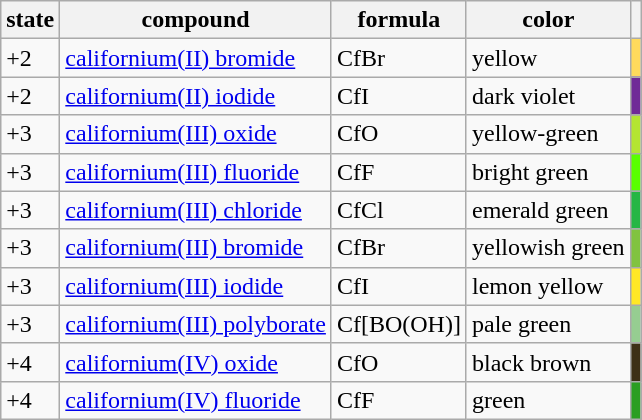<table class="wikitable">
<tr>
<th>state</th>
<th>compound</th>
<th>formula</th>
<th>color</th>
<th></th>
</tr>
<tr>
<td>+2</td>
<td><a href='#'>californium(II) bromide</a></td>
<td>CfBr</td>
<td>yellow</td>
<td style="background:#FFDA5C;"></td>
</tr>
<tr>
<td>+2</td>
<td><a href='#'>californium(II) iodide</a></td>
<td>CfI</td>
<td>dark violet</td>
<td style="background:#702A97;"></td>
</tr>
<tr>
<td>+3</td>
<td><a href='#'>californium(III) oxide</a></td>
<td>CfO</td>
<td>yellow-green</td>
<td style="background:#B4E532;"></td>
</tr>
<tr>
<td>+3</td>
<td><a href='#'>californium(III) fluoride</a></td>
<td>CfF</td>
<td>bright green</td>
<td style="background:#59FF00;"></td>
</tr>
<tr>
<td>+3</td>
<td><a href='#'>californium(III) chloride</a></td>
<td>CfCl</td>
<td>emerald green</td>
<td style="background:#26B645;"></td>
</tr>
<tr>
<td>+3</td>
<td><a href='#'>californium(III) bromide</a></td>
<td>CfBr</td>
<td>yellowish green</td>
<td style="background:#81C340;"></td>
</tr>
<tr>
<td>+3</td>
<td><a href='#'>californium(III) iodide</a></td>
<td>CfI</td>
<td>lemon yellow</td>
<td style="background:#FFE826;"></td>
</tr>
<tr>
<td>+3</td>
<td><a href='#'>californium(III) polyborate</a></td>
<td>Cf[BO(OH)]</td>
<td>pale green</td>
<td style="background:#96CD91;"></td>
</tr>
<tr>
<td>+4</td>
<td><a href='#'>californium(IV) oxide</a></td>
<td>CfO</td>
<td>black brown</td>
<td style="background:#3D3016;"></td>
</tr>
<tr>
<td>+4</td>
<td><a href='#'>californium(IV) fluoride</a></td>
<td>CfF</td>
<td>green</td>
<td style="background:#2B9E22;"></td>
</tr>
</table>
